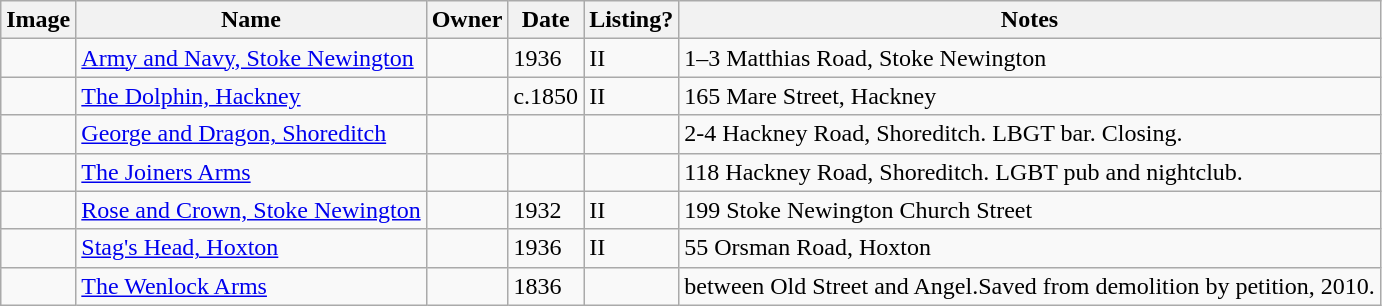<table class="wikitable sortable">
<tr>
<th>Image</th>
<th>Name</th>
<th>Owner</th>
<th>Date</th>
<th>Listing?</th>
<th>Notes</th>
</tr>
<tr>
<td></td>
<td><a href='#'>Army and Navy, Stoke Newington</a></td>
<td></td>
<td>1936</td>
<td>II</td>
<td>1–3 Matthias Road, Stoke Newington</td>
</tr>
<tr>
<td></td>
<td><a href='#'>The Dolphin, Hackney</a></td>
<td></td>
<td>c.1850</td>
<td>II</td>
<td>165 Mare Street, Hackney</td>
</tr>
<tr>
<td></td>
<td><a href='#'>George and Dragon, Shoreditch</a></td>
<td></td>
<td></td>
<td></td>
<td>2-4 Hackney Road, Shoreditch. LBGT bar. Closing.</td>
</tr>
<tr>
<td></td>
<td><a href='#'>The Joiners Arms</a></td>
<td></td>
<td></td>
<td></td>
<td>118 Hackney Road, Shoreditch. LGBT pub and nightclub.</td>
</tr>
<tr>
<td></td>
<td><a href='#'>Rose and Crown, Stoke Newington</a></td>
<td></td>
<td>1932</td>
<td>II</td>
<td>199 Stoke Newington Church Street</td>
</tr>
<tr>
<td></td>
<td><a href='#'>Stag's Head, Hoxton</a></td>
<td></td>
<td>1936</td>
<td>II</td>
<td>55 Orsman Road, Hoxton</td>
</tr>
<tr>
<td></td>
<td><a href='#'>The Wenlock Arms</a></td>
<td></td>
<td>1836</td>
<td></td>
<td>between Old Street and Angel.Saved from demolition by petition, 2010.</td>
</tr>
</table>
